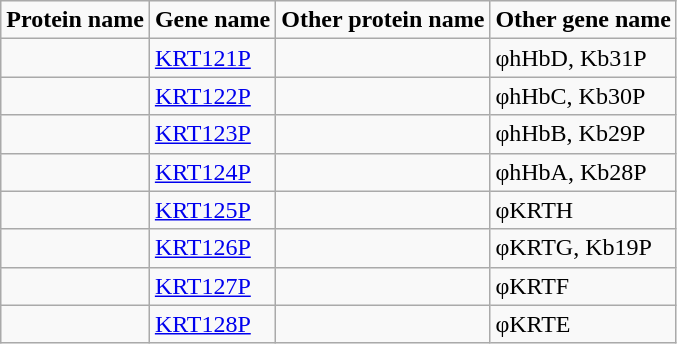<table class="wikitable">
<tr>
<td><strong>Protein name</strong></td>
<td><strong>Gene name</strong></td>
<td><strong>Other protein name</strong></td>
<td><strong>Other gene name</strong></td>
</tr>
<tr>
<td></td>
<td><a href='#'>KRT121P</a></td>
<td></td>
<td>φhHbD, Kb31P</td>
</tr>
<tr>
<td></td>
<td><a href='#'>KRT122P</a></td>
<td></td>
<td>φhHbC, Kb30P</td>
</tr>
<tr>
<td></td>
<td><a href='#'>KRT123P</a></td>
<td></td>
<td>φhHbB, Kb29P</td>
</tr>
<tr>
<td></td>
<td><a href='#'>KRT124P</a></td>
<td></td>
<td>φhHbA, Kb28P</td>
</tr>
<tr>
<td></td>
<td><a href='#'>KRT125P</a></td>
<td></td>
<td>φKRTH</td>
</tr>
<tr>
<td></td>
<td><a href='#'>KRT126P</a></td>
<td></td>
<td>φKRTG, Kb19P</td>
</tr>
<tr>
<td></td>
<td><a href='#'>KRT127P</a></td>
<td></td>
<td>φKRTF</td>
</tr>
<tr>
<td></td>
<td><a href='#'>KRT128P</a></td>
<td></td>
<td>φKRTE</td>
</tr>
</table>
